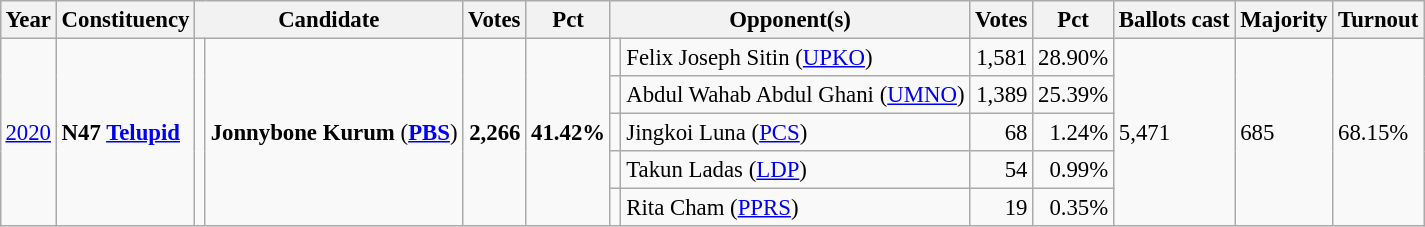<table class="wikitable" style="margin:0.5em ; font-size:95%">
<tr>
<th>Year</th>
<th>Constituency</th>
<th colspan=2>Candidate</th>
<th>Votes</th>
<th>Pct</th>
<th colspan=2>Opponent(s)</th>
<th>Votes</th>
<th>Pct</th>
<th>Ballots cast</th>
<th>Majority</th>
<th>Turnout</th>
</tr>
<tr>
<td rowspan=5><a href='#'>2020</a></td>
<td rowspan=5><strong>N47 <a href='#'>Telupid</a></strong></td>
<td rowspan=5 ></td>
<td rowspan=5><strong>Jonnybone Kurum</strong> (<strong><a href='#'>PBS</a></strong>)</td>
<td rowspan=5 align=right><strong>2,266</strong></td>
<td rowspan=5><strong>41.42%</strong></td>
<td bgcolor=></td>
<td>Felix Joseph Sitin (<a href='#'>UPKO</a>)</td>
<td align=right>1,581</td>
<td>28.90%</td>
<td rowspan=5>5,471</td>
<td rowspan=5>685</td>
<td rowspan=5>68.15%</td>
</tr>
<tr>
<td></td>
<td>Abdul Wahab Abdul Ghani (<a href='#'>UMNO</a>)</td>
<td align=right>1,389</td>
<td>25.39%</td>
</tr>
<tr>
<td bgcolor=></td>
<td>Jingkoi Luna (<a href='#'>PCS</a>)</td>
<td align=right>68</td>
<td align=right>1.24%</td>
</tr>
<tr>
<td bgcolor=></td>
<td>Takun Ladas (<a href='#'>LDP</a>)</td>
<td align=right>54</td>
<td align=right>0.99%</td>
</tr>
<tr>
<td bgcolor=></td>
<td>Rita Cham (<a href='#'>PPRS</a>)</td>
<td align=right>19</td>
<td align=right>0.35%</td>
</tr>
</table>
